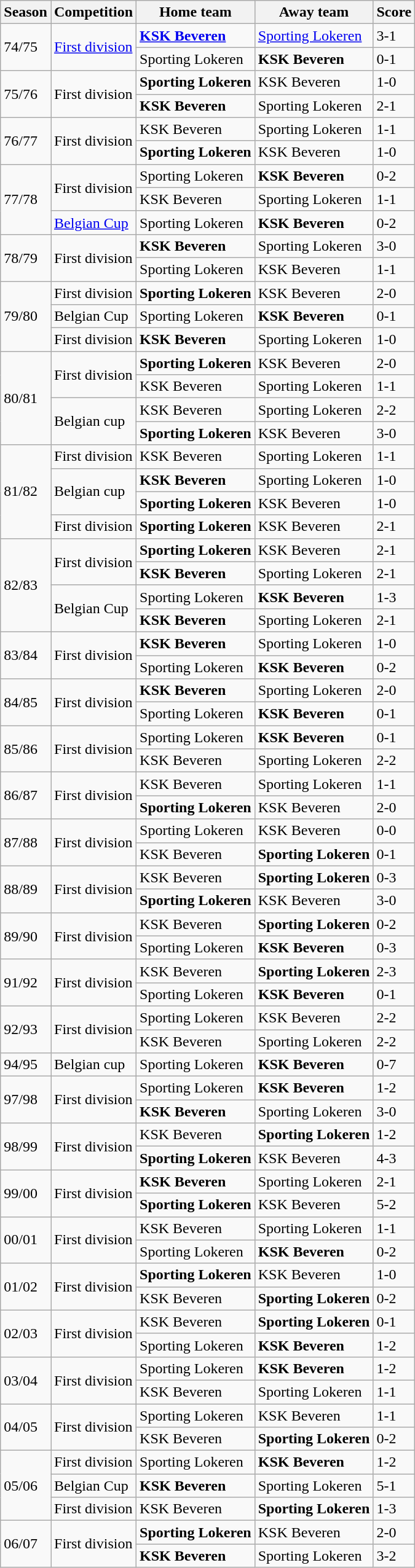<table class="wikitable">
<tr>
<th>Season</th>
<th>Competition</th>
<th>Home team</th>
<th>Away team</th>
<th>Score</th>
</tr>
<tr>
<td rowspan="2">74/75</td>
<td rowspan="2"><a href='#'>First division</a></td>
<td><a href='#'><strong>KSK Beveren</strong></a></td>
<td><a href='#'>Sporting Lokeren</a></td>
<td>3-1</td>
</tr>
<tr>
<td>Sporting Lokeren</td>
<td><strong>KSK Beveren</strong></td>
<td>0-1</td>
</tr>
<tr>
<td rowspan="2">75/76</td>
<td rowspan="2">First division</td>
<td><strong>Sporting Lokeren</strong></td>
<td>KSK Beveren</td>
<td>1-0</td>
</tr>
<tr>
<td><strong>KSK Beveren</strong></td>
<td>Sporting Lokeren</td>
<td>2-1</td>
</tr>
<tr>
<td rowspan="2">76/77</td>
<td rowspan="2">First division</td>
<td>KSK Beveren</td>
<td>Sporting Lokeren</td>
<td>1-1</td>
</tr>
<tr>
<td><strong>Sporting Lokeren</strong></td>
<td>KSK Beveren</td>
<td>1-0</td>
</tr>
<tr>
<td rowspan="3">77/78</td>
<td rowspan="2">First division</td>
<td>Sporting Lokeren</td>
<td><strong>KSK Beveren</strong></td>
<td>0-2</td>
</tr>
<tr>
<td>KSK Beveren</td>
<td>Sporting Lokeren</td>
<td>1-1</td>
</tr>
<tr>
<td><a href='#'>Belgian Cup</a></td>
<td>Sporting Lokeren</td>
<td><strong>KSK Beveren</strong></td>
<td>0-2</td>
</tr>
<tr>
<td rowspan="2">78/79</td>
<td rowspan="2">First division</td>
<td><strong>KSK Beveren</strong></td>
<td>Sporting Lokeren</td>
<td>3-0</td>
</tr>
<tr>
<td>Sporting Lokeren</td>
<td>KSK Beveren</td>
<td>1-1</td>
</tr>
<tr>
<td rowspan="3">79/80</td>
<td>First division</td>
<td><strong>Sporting Lokeren</strong></td>
<td>KSK Beveren</td>
<td>2-0</td>
</tr>
<tr>
<td>Belgian Cup</td>
<td>Sporting Lokeren</td>
<td><strong>KSK Beveren</strong></td>
<td>0-1</td>
</tr>
<tr>
<td>First division</td>
<td><strong>KSK Beveren</strong></td>
<td>Sporting Lokeren</td>
<td>1-0</td>
</tr>
<tr>
<td rowspan="4">80/81</td>
<td rowspan="2">First division</td>
<td><strong>Sporting Lokeren</strong></td>
<td>KSK Beveren</td>
<td>2-0</td>
</tr>
<tr>
<td>KSK Beveren</td>
<td>Sporting Lokeren</td>
<td>1-1</td>
</tr>
<tr>
<td rowspan="2">Belgian cup</td>
<td>KSK Beveren</td>
<td>Sporting Lokeren</td>
<td>2-2</td>
</tr>
<tr>
<td><strong>Sporting Lokeren</strong></td>
<td>KSK Beveren</td>
<td>3-0</td>
</tr>
<tr>
<td rowspan="4">81/82</td>
<td>First division</td>
<td>KSK Beveren</td>
<td>Sporting Lokeren</td>
<td>1-1</td>
</tr>
<tr>
<td rowspan="2">Belgian cup</td>
<td><strong>KSK Beveren</strong></td>
<td>Sporting Lokeren</td>
<td>1-0</td>
</tr>
<tr>
<td><strong>Sporting Lokeren</strong></td>
<td>KSK Beveren</td>
<td>1-0</td>
</tr>
<tr>
<td>First division</td>
<td><strong>Sporting Lokeren</strong></td>
<td>KSK Beveren</td>
<td>2-1</td>
</tr>
<tr>
<td rowspan="4">82/83</td>
<td rowspan="2">First division</td>
<td><strong>Sporting Lokeren</strong></td>
<td>KSK Beveren</td>
<td>2-1</td>
</tr>
<tr>
<td><strong>KSK Beveren</strong></td>
<td>Sporting Lokeren</td>
<td>2-1</td>
</tr>
<tr>
<td rowspan="2">Belgian Cup</td>
<td>Sporting Lokeren</td>
<td><strong>KSK Beveren</strong></td>
<td>1-3</td>
</tr>
<tr>
<td><strong>KSK Beveren</strong></td>
<td>Sporting Lokeren</td>
<td>2-1</td>
</tr>
<tr>
<td rowspan="2">83/84</td>
<td rowspan="2">First division</td>
<td><strong>KSK Beveren</strong></td>
<td>Sporting Lokeren</td>
<td>1-0</td>
</tr>
<tr>
<td>Sporting Lokeren</td>
<td><strong>KSK Beveren</strong></td>
<td>0-2</td>
</tr>
<tr>
<td rowspan="2">84/85</td>
<td rowspan="2">First division</td>
<td><strong>KSK Beveren</strong></td>
<td>Sporting Lokeren</td>
<td>2-0</td>
</tr>
<tr>
<td>Sporting Lokeren</td>
<td><strong>KSK Beveren</strong></td>
<td>0-1</td>
</tr>
<tr>
<td rowspan="2">85/86</td>
<td rowspan="2">First division</td>
<td>Sporting Lokeren</td>
<td><strong>KSK Beveren</strong></td>
<td>0-1</td>
</tr>
<tr>
<td>KSK Beveren</td>
<td>Sporting Lokeren</td>
<td>2-2</td>
</tr>
<tr>
<td rowspan="2">86/87</td>
<td rowspan="2">First division</td>
<td>KSK Beveren</td>
<td>Sporting Lokeren</td>
<td>1-1</td>
</tr>
<tr>
<td><strong>Sporting Lokeren</strong></td>
<td>KSK Beveren</td>
<td>2-0</td>
</tr>
<tr>
<td rowspan="2">87/88</td>
<td rowspan="2">First division</td>
<td>Sporting Lokeren</td>
<td>KSK Beveren</td>
<td>0-0</td>
</tr>
<tr>
<td>KSK Beveren</td>
<td><strong>Sporting Lokeren</strong></td>
<td>0-1</td>
</tr>
<tr>
<td rowspan="2">88/89</td>
<td rowspan="2">First division</td>
<td>KSK Beveren</td>
<td><strong>Sporting Lokeren</strong></td>
<td>0-3</td>
</tr>
<tr>
<td><strong>Sporting Lokeren</strong></td>
<td>KSK Beveren</td>
<td>3-0</td>
</tr>
<tr>
<td rowspan="2">89/90</td>
<td rowspan="2">First division</td>
<td>KSK Beveren</td>
<td><strong>Sporting Lokeren</strong></td>
<td>0-2</td>
</tr>
<tr>
<td>Sporting Lokeren</td>
<td><strong>KSK Beveren</strong></td>
<td>0-3</td>
</tr>
<tr>
<td rowspan="2">91/92</td>
<td rowspan="2">First division</td>
<td>KSK Beveren</td>
<td><strong>Sporting Lokeren</strong></td>
<td>2-3</td>
</tr>
<tr>
<td>Sporting Lokeren</td>
<td><strong>KSK Beveren</strong></td>
<td>0-1</td>
</tr>
<tr>
<td rowspan="2">92/93</td>
<td rowspan="2">First division</td>
<td>Sporting Lokeren</td>
<td>KSK Beveren</td>
<td>2-2</td>
</tr>
<tr>
<td>KSK Beveren</td>
<td>Sporting Lokeren</td>
<td>2-2</td>
</tr>
<tr>
<td>94/95</td>
<td>Belgian cup</td>
<td>Sporting Lokeren</td>
<td><strong>KSK Beveren</strong></td>
<td>0-7</td>
</tr>
<tr>
<td rowspan="2">97/98</td>
<td rowspan="2">First division</td>
<td>Sporting Lokeren</td>
<td><strong>KSK Beveren</strong></td>
<td>1-2</td>
</tr>
<tr>
<td><strong>KSK Beveren</strong></td>
<td>Sporting Lokeren</td>
<td>3-0</td>
</tr>
<tr>
<td rowspan="2">98/99</td>
<td rowspan="2">First division</td>
<td>KSK Beveren</td>
<td><strong>Sporting Lokeren</strong></td>
<td>1-2</td>
</tr>
<tr>
<td><strong>Sporting Lokeren</strong></td>
<td>KSK Beveren</td>
<td>4-3</td>
</tr>
<tr>
<td rowspan="2">99/00</td>
<td rowspan="2">First division</td>
<td><strong>KSK Beveren</strong></td>
<td>Sporting Lokeren</td>
<td>2-1</td>
</tr>
<tr>
<td><strong>Sporting Lokeren</strong></td>
<td>KSK Beveren</td>
<td>5-2</td>
</tr>
<tr>
<td rowspan="2">00/01</td>
<td rowspan="2">First division</td>
<td>KSK Beveren</td>
<td>Sporting Lokeren</td>
<td>1-1</td>
</tr>
<tr>
<td>Sporting Lokeren</td>
<td><strong>KSK Beveren</strong></td>
<td>0-2</td>
</tr>
<tr>
<td rowspan="2">01/02</td>
<td rowspan="2">First division</td>
<td><strong>Sporting Lokeren</strong></td>
<td>KSK Beveren</td>
<td>1-0</td>
</tr>
<tr>
<td>KSK Beveren</td>
<td><strong>Sporting Lokeren</strong></td>
<td>0-2</td>
</tr>
<tr>
<td rowspan="2">02/03</td>
<td rowspan="2">First division</td>
<td>KSK Beveren</td>
<td><strong>Sporting Lokeren</strong></td>
<td>0-1</td>
</tr>
<tr>
<td>Sporting Lokeren</td>
<td><strong>KSK Beveren</strong></td>
<td>1-2</td>
</tr>
<tr>
<td rowspan="2">03/04</td>
<td rowspan="2">First division</td>
<td>Sporting Lokeren</td>
<td><strong>KSK Beveren</strong></td>
<td>1-2</td>
</tr>
<tr>
<td>KSK Beveren</td>
<td>Sporting Lokeren</td>
<td>1-1</td>
</tr>
<tr>
<td rowspan="2">04/05</td>
<td rowspan="2">First division</td>
<td>Sporting Lokeren</td>
<td>KSK Beveren</td>
<td>1-1</td>
</tr>
<tr>
<td>KSK Beveren</td>
<td><strong>Sporting Lokeren</strong></td>
<td>0-2</td>
</tr>
<tr>
<td rowspan="3">05/06</td>
<td>First division</td>
<td>Sporting Lokeren</td>
<td><strong>KSK Beveren</strong></td>
<td>1-2</td>
</tr>
<tr>
<td>Belgian Cup</td>
<td><strong>KSK Beveren</strong></td>
<td>Sporting Lokeren</td>
<td>5-1</td>
</tr>
<tr>
<td>First division</td>
<td>KSK Beveren</td>
<td><strong>Sporting Lokeren</strong></td>
<td>1-3</td>
</tr>
<tr>
<td rowspan="2">06/07</td>
<td rowspan="2">First division</td>
<td><strong>Sporting Lokeren</strong></td>
<td>KSK Beveren</td>
<td>2-0</td>
</tr>
<tr>
<td><strong>KSK Beveren</strong></td>
<td>Sporting Lokeren</td>
<td>3-2</td>
</tr>
</table>
